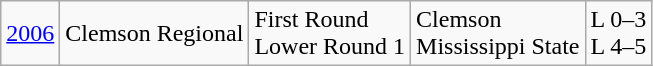<table class="wikitable">
<tr>
<td><a href='#'>2006</a></td>
<td>Clemson Regional</td>
<td>First Round<br>Lower Round 1</td>
<td>Clemson<br>Mississippi State</td>
<td>L 0–3<br>L 4–5</td>
</tr>
</table>
